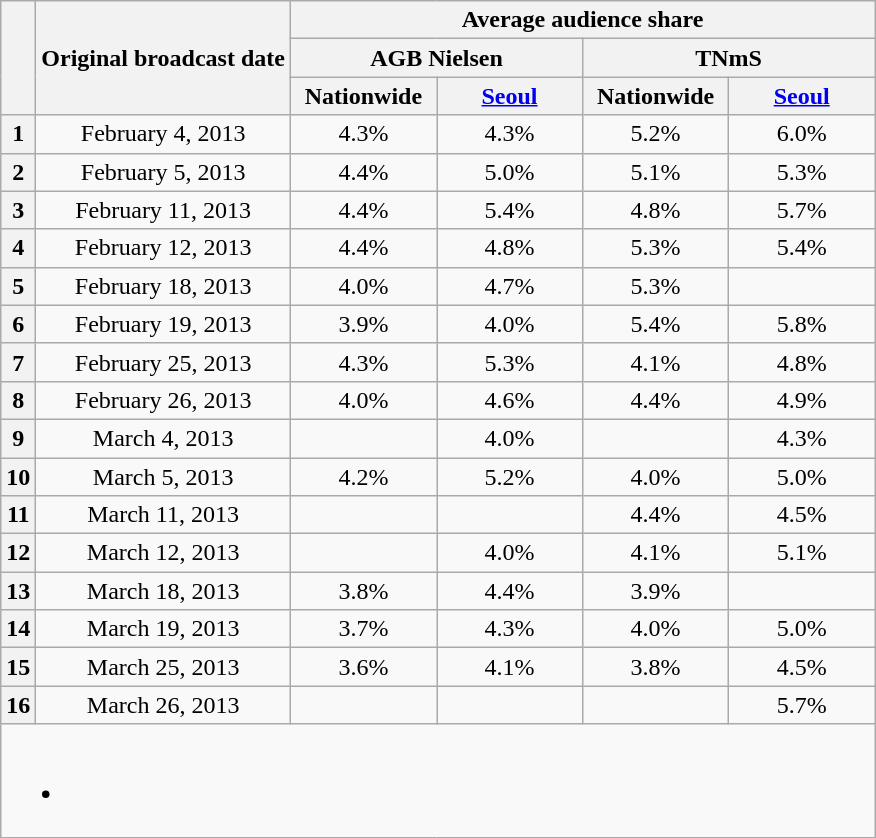<table class="wikitable" style="text-align:center">
<tr>
<th rowspan="3"></th>
<th rowspan="3">Original broadcast date</th>
<th colspan="4">Average audience share</th>
</tr>
<tr>
<th colspan="2">AGB Nielsen</th>
<th colspan="2">TNmS</th>
</tr>
<tr>
<th width="90">Nationwide</th>
<th width="90"><a href='#'>Seoul</a></th>
<th width="90">Nationwide</th>
<th width="90"><a href='#'>Seoul</a></th>
</tr>
<tr>
<th>1</th>
<td>February 4, 2013</td>
<td>4.3%</td>
<td>4.3%</td>
<td>5.2%</td>
<td>6.0%</td>
</tr>
<tr>
<th>2</th>
<td>February 5, 2013</td>
<td>4.4%</td>
<td>5.0%</td>
<td>5.1%</td>
<td>5.3%</td>
</tr>
<tr>
<th>3</th>
<td>February 11, 2013</td>
<td>4.4%</td>
<td>5.4%</td>
<td>4.8%</td>
<td>5.7%</td>
</tr>
<tr>
<th>4</th>
<td>February 12, 2013</td>
<td>4.4%</td>
<td>4.8%</td>
<td>5.3%</td>
<td>5.4%</td>
</tr>
<tr>
<th>5</th>
<td>February 18, 2013</td>
<td>4.0%</td>
<td>4.7%</td>
<td>5.3%</td>
<td></td>
</tr>
<tr>
<th>6</th>
<td>February 19, 2013</td>
<td>3.9%</td>
<td>4.0%</td>
<td>5.4%</td>
<td>5.8%</td>
</tr>
<tr>
<th>7</th>
<td>February 25, 2013</td>
<td>4.3%</td>
<td>5.3%</td>
<td>4.1%</td>
<td>4.8%</td>
</tr>
<tr>
<th>8</th>
<td>February 26, 2013</td>
<td>4.0%</td>
<td>4.6%</td>
<td>4.4%</td>
<td>4.9%</td>
</tr>
<tr>
<th>9</th>
<td>March 4, 2013</td>
<td></td>
<td>4.0%</td>
<td></td>
<td>4.3%</td>
</tr>
<tr>
<th>10</th>
<td>March 5, 2013</td>
<td>4.2%</td>
<td>5.2%</td>
<td>4.0%</td>
<td>5.0%</td>
</tr>
<tr>
<th>11</th>
<td>March 11, 2013</td>
<td></td>
<td></td>
<td>4.4%</td>
<td>4.5%</td>
</tr>
<tr>
<th>12</th>
<td>March 12, 2013</td>
<td></td>
<td>4.0%</td>
<td>4.1%</td>
<td>5.1%</td>
</tr>
<tr>
<th>13</th>
<td>March 18, 2013</td>
<td>3.8%</td>
<td>4.4%</td>
<td>3.9%</td>
<td></td>
</tr>
<tr>
<th>14</th>
<td>March 19, 2013</td>
<td>3.7%</td>
<td>4.3%</td>
<td>4.0%</td>
<td>5.0%</td>
</tr>
<tr>
<th>15</th>
<td>March 25, 2013</td>
<td>3.6%</td>
<td>4.1%</td>
<td>3.8%</td>
<td>4.5%</td>
</tr>
<tr>
<th>16</th>
<td>March 26, 2013</td>
<td></td>
<td></td>
<td></td>
<td>5.7%</td>
</tr>
<tr>
<td colspan="6"><br><ul><li></li></ul></td>
</tr>
</table>
